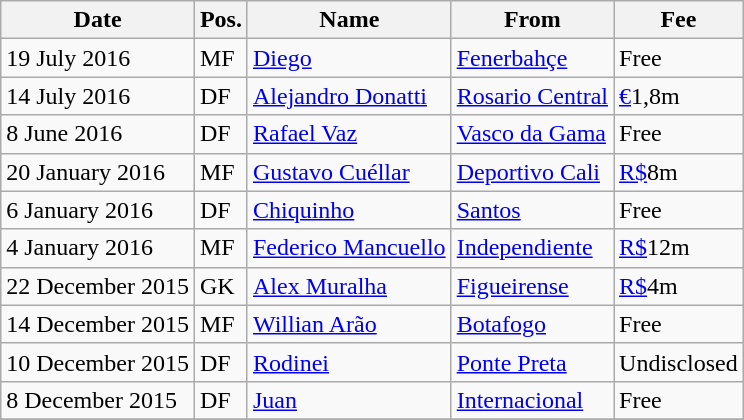<table class="wikitable">
<tr>
<th>Date</th>
<th>Pos.</th>
<th>Name</th>
<th>From</th>
<th>Fee</th>
</tr>
<tr>
<td>19 July 2016</td>
<td>MF</td>
<td> <a href='#'>Diego</a></td>
<td> <a href='#'>Fenerbahçe</a></td>
<td>Free</td>
</tr>
<tr>
<td>14 July 2016</td>
<td>DF</td>
<td> <a href='#'>Alejandro Donatti</a></td>
<td> <a href='#'>Rosario Central</a></td>
<td><a href='#'>€</a>1,8m</td>
</tr>
<tr>
<td>8 June 2016</td>
<td>DF</td>
<td> <a href='#'>Rafael Vaz</a></td>
<td> <a href='#'>Vasco da Gama</a></td>
<td>Free</td>
</tr>
<tr>
<td>20 January 2016</td>
<td>MF</td>
<td> <a href='#'>Gustavo Cuéllar</a></td>
<td> <a href='#'>Deportivo Cali</a></td>
<td><a href='#'>R$</a>8m</td>
</tr>
<tr>
<td>6 January 2016</td>
<td>DF</td>
<td> <a href='#'>Chiquinho</a></td>
<td> <a href='#'>Santos</a></td>
<td>Free</td>
</tr>
<tr>
<td>4 January 2016</td>
<td>MF</td>
<td> <a href='#'>Federico Mancuello</a></td>
<td> <a href='#'>Independiente</a></td>
<td><a href='#'>R$</a>12m</td>
</tr>
<tr>
<td>22 December 2015</td>
<td>GK</td>
<td> <a href='#'>Alex Muralha</a></td>
<td> <a href='#'>Figueirense</a></td>
<td><a href='#'>R$</a>4m</td>
</tr>
<tr>
<td>14 December 2015</td>
<td>MF</td>
<td> <a href='#'>Willian Arão</a></td>
<td> <a href='#'>Botafogo</a></td>
<td>Free</td>
</tr>
<tr>
<td>10 December 2015</td>
<td>DF</td>
<td> <a href='#'>Rodinei</a></td>
<td> <a href='#'>Ponte Preta</a></td>
<td>Undisclosed</td>
</tr>
<tr>
<td>8 December 2015</td>
<td>DF</td>
<td> <a href='#'>Juan</a></td>
<td> <a href='#'>Internacional</a></td>
<td>Free</td>
</tr>
<tr>
</tr>
</table>
